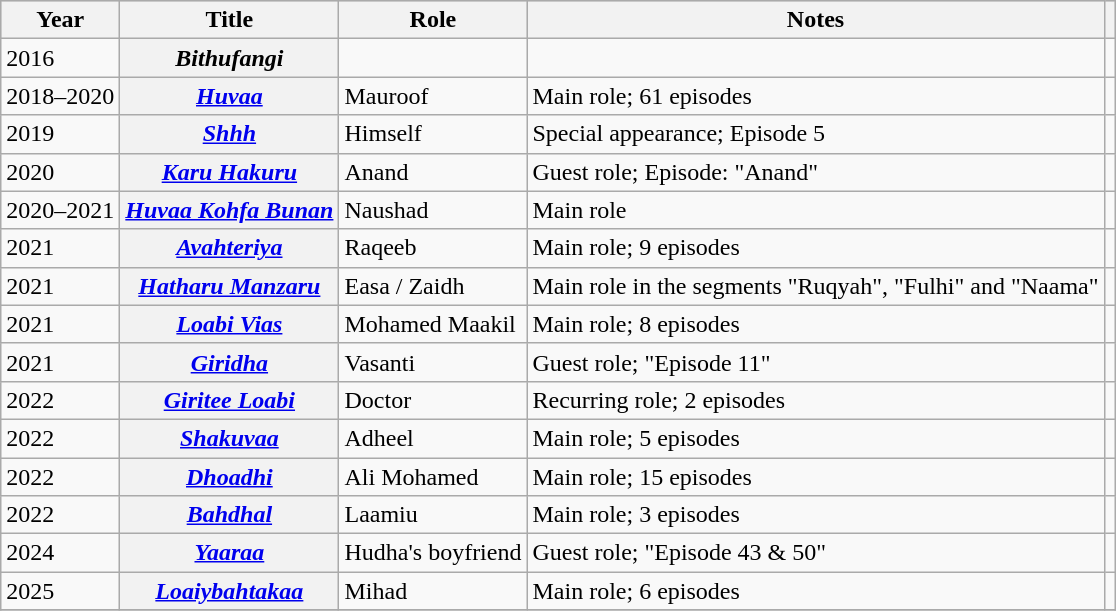<table class="wikitable sortable plainrowheaders">
<tr style="background:#ccc; text-align:center;">
<th scope="col">Year</th>
<th scope="col">Title</th>
<th scope="col">Role</th>
<th scope="col">Notes</th>
<th scope="col" class="unsortable"></th>
</tr>
<tr>
<td>2016</td>
<th scope="row"><em>Bithufangi</em></th>
<td></td>
<td></td>
<td></td>
</tr>
<tr>
<td>2018–2020</td>
<th scope="row"><em><a href='#'>Huvaa</a></em></th>
<td>Mauroof</td>
<td>Main role; 61 episodes</td>
<td style="text-align: center;"></td>
</tr>
<tr>
<td>2019</td>
<th scope="row"><a href='#'><em>Shhh</em></a></th>
<td>Himself</td>
<td>Special appearance; Episode 5</td>
<td style="text-align: center;"></td>
</tr>
<tr>
<td>2020</td>
<th scope="row"><em><a href='#'>Karu Hakuru</a></em></th>
<td>Anand</td>
<td>Guest role; Episode: "Anand"</td>
<td style="text-align: center;"></td>
</tr>
<tr>
<td>2020–2021</td>
<th scope="row"><em><a href='#'>Huvaa Kohfa Bunan</a></em></th>
<td>Naushad</td>
<td>Main role</td>
<td style="text-align: center;"></td>
</tr>
<tr>
<td>2021</td>
<th scope="row"><em><a href='#'>Avahteriya</a></em></th>
<td>Raqeeb</td>
<td>Main role; 9 episodes</td>
<td style="text-align: center;"></td>
</tr>
<tr>
<td>2021</td>
<th scope="row"><em><a href='#'>Hatharu Manzaru</a></em></th>
<td>Easa / Zaidh</td>
<td>Main role in the segments "Ruqyah", "Fulhi" and "Naama"</td>
<td style="text-align:center;"><br></td>
</tr>
<tr>
<td>2021</td>
<th scope="row"><em><a href='#'>Loabi Vias</a></em></th>
<td>Mohamed Maakil</td>
<td>Main role; 8 episodes</td>
<td style="text-align: center;"></td>
</tr>
<tr>
<td>2021</td>
<th scope="row"><em><a href='#'>Giridha</a></em></th>
<td>Vasanti</td>
<td>Guest role; "Episode 11"</td>
<td style="text-align: center;"></td>
</tr>
<tr>
<td>2022</td>
<th scope="row"><em><a href='#'>Giritee Loabi</a></em></th>
<td>Doctor</td>
<td>Recurring role; 2 episodes</td>
<td style="text-align: center;"></td>
</tr>
<tr>
<td>2022</td>
<th scope="row"><em><a href='#'>Shakuvaa</a></em></th>
<td>Adheel</td>
<td>Main role; 5 episodes</td>
<td style="text-align: center;"></td>
</tr>
<tr>
<td>2022</td>
<th scope="row"><em><a href='#'>Dhoadhi</a></em></th>
<td>Ali Mohamed</td>
<td>Main role; 15 episodes</td>
<td style="text-align: center;"></td>
</tr>
<tr>
<td>2022</td>
<th scope="row"><em><a href='#'>Bahdhal</a></em></th>
<td>Laamiu</td>
<td>Main role; 3 episodes</td>
<td style="text-align: center;"></td>
</tr>
<tr>
<td>2024</td>
<th scope="row"><em><a href='#'>Yaaraa</a></em></th>
<td>Hudha's boyfriend</td>
<td>Guest role; "Episode 43 & 50"</td>
<td style="text-align: center;"></td>
</tr>
<tr>
<td>2025</td>
<th scope="row"><em><a href='#'>Loaiybahtakaa</a></em></th>
<td>Mihad</td>
<td>Main role; 6 episodes</td>
<td style="text-align: center;"></td>
</tr>
<tr>
</tr>
</table>
